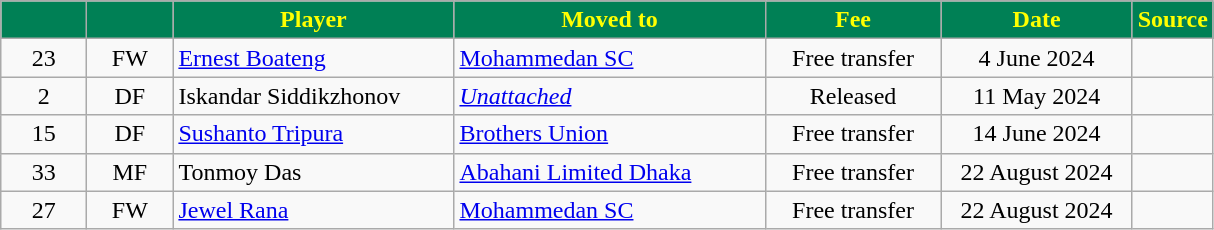<table class="wikitable plainrowheaders sortable" style="text-align:center">
<tr>
<th style="background:#008055; color:Yellow; width:50px;"></th>
<th style="background:#008055; color:Yellow; width:50px;"></th>
<th style="background:#008055; color:Yellow; width:180px;">Player</th>
<th style="background:#008055; color:Yellow; width:200px;">Moved to</th>
<th style="background:#008055; color:Yellow; width:110px;">Fee</th>
<th style="background:#008055; color:Yellow; width:120px;">Date</th>
<th style="background:#008055; color:Yellow; width:20px;">Source</th>
</tr>
<tr>
<td align="center">23</td>
<td align="center">FW</td>
<td align="left"> <a href='#'>Ernest Boateng</a></td>
<td align="left"><a href='#'>Mohammedan SC</a></td>
<td align="center">Free transfer</td>
<td>4 June 2024</td>
<td></td>
</tr>
<tr>
<td>2</td>
<td>DF</td>
<td align="left"> Iskandar Siddikzhonov</td>
<td align="left"><em><a href='#'>Unattached</a></em></td>
<td>Released</td>
<td>11 May 2024</td>
<td></td>
</tr>
<tr>
<td>15</td>
<td>DF</td>
<td align="left"><a href='#'>Sushanto Tripura</a></td>
<td align="left"><a href='#'>Brothers Union</a></td>
<td>Free transfer</td>
<td>14 June 2024</td>
<td></td>
</tr>
<tr>
<td>33</td>
<td>MF</td>
<td align="left">Tonmoy Das</td>
<td align="left"><a href='#'>Abahani Limited Dhaka</a></td>
<td>Free transfer</td>
<td>22 August 2024</td>
<td></td>
</tr>
<tr>
<td>27</td>
<td>FW</td>
<td align="left"><a href='#'>Jewel Rana</a></td>
<td align="left"><a href='#'>Mohammedan SC</a></td>
<td>Free transfer</td>
<td>22 August 2024</td>
<td></td>
</tr>
</table>
